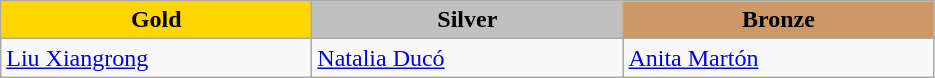<table class="wikitable" style="text-align:left">
<tr align="center">
<td width=200 bgcolor=gold><strong>Gold</strong></td>
<td width=200 bgcolor=silver><strong>Silver</strong></td>
<td width=200 bgcolor=CC9966><strong>Bronze</strong></td>
</tr>
<tr>
<td><a href='#'>Liu Xiangrong</a><br><em></em></td>
<td><a href='#'>Natalia Ducó</a><br><em></em></td>
<td><a href='#'>Anita Martón</a><br><em></em></td>
</tr>
</table>
